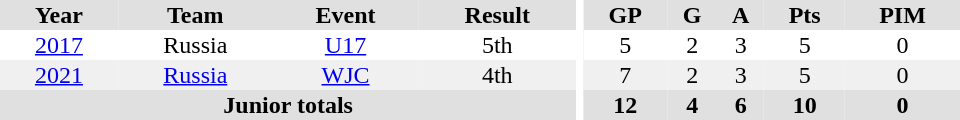<table border="0" cellpadding="1" cellspacing="0" ID="Table3" style="text-align:center; width:40em">
<tr ALIGN="center" bgcolor="#e0e0e0">
<th>Year</th>
<th>Team</th>
<th>Event</th>
<th>Result</th>
<th rowspan="99" bgcolor="#ffffff"></th>
<th>GP</th>
<th>G</th>
<th>A</th>
<th>Pts</th>
<th>PIM</th>
</tr>
<tr>
<td><a href='#'>2017</a></td>
<td>Russia</td>
<td><a href='#'>U17</a></td>
<td>5th</td>
<td>5</td>
<td>2</td>
<td>3</td>
<td>5</td>
<td>0</td>
</tr>
<tr bgcolor="#f0f0f0">
<td><a href='#'>2021</a></td>
<td><a href='#'>Russia</a></td>
<td><a href='#'>WJC</a></td>
<td>4th</td>
<td>7</td>
<td>2</td>
<td>3</td>
<td>5</td>
<td>0</td>
</tr>
<tr ALIGN="center" bgcolor="#e0e0e0">
<th colspan=4>Junior totals</th>
<th>12</th>
<th>4</th>
<th>6</th>
<th>10</th>
<th>0</th>
</tr>
</table>
